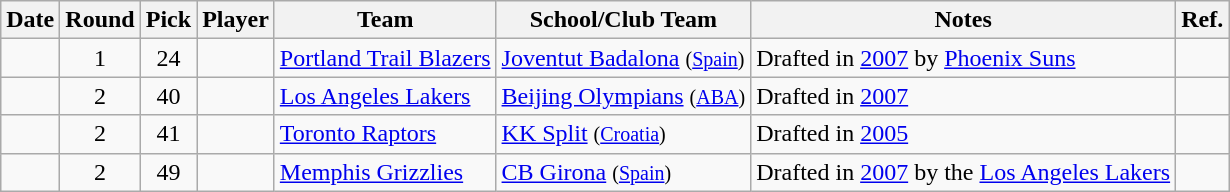<table class="wikitable sortable">
<tr>
<th>Date</th>
<th>Round</th>
<th>Pick</th>
<th>Player</th>
<th>Team</th>
<th>School/Club Team</th>
<th class=unsortable>Notes</th>
<th class=unsortable>Ref.</th>
</tr>
<tr>
<td></td>
<td align=center>1</td>
<td align=center>24</td>
<td></td>
<td><a href='#'>Portland Trail Blazers</a></td>
<td><a href='#'>Joventut Badalona</a> <small>(<a href='#'>Spain</a>)</small></td>
<td>Drafted in <a href='#'>2007</a> by <a href='#'>Phoenix Suns</a></td>
<td></td>
</tr>
<tr>
<td></td>
<td align=center>2</td>
<td align=center>40</td>
<td></td>
<td><a href='#'>Los Angeles Lakers</a></td>
<td><a href='#'>Beijing Olympians</a> <small>(<a href='#'>ABA</a>)</small></td>
<td>Drafted in <a href='#'>2007</a></td>
<td></td>
</tr>
<tr>
<td></td>
<td align=center>2</td>
<td align=center>41</td>
<td></td>
<td><a href='#'>Toronto Raptors</a></td>
<td><a href='#'>KK Split</a> <small>(<a href='#'>Croatia</a>)</small></td>
<td>Drafted in <a href='#'>2005</a></td>
<td></td>
</tr>
<tr>
<td></td>
<td align=center>2</td>
<td align=center>49</td>
<td></td>
<td><a href='#'>Memphis Grizzlies</a></td>
<td><a href='#'>CB Girona</a> <small>(<a href='#'>Spain</a>)</small></td>
<td>Drafted in <a href='#'>2007</a> by the <a href='#'>Los Angeles Lakers</a></td>
<td></td>
</tr>
</table>
